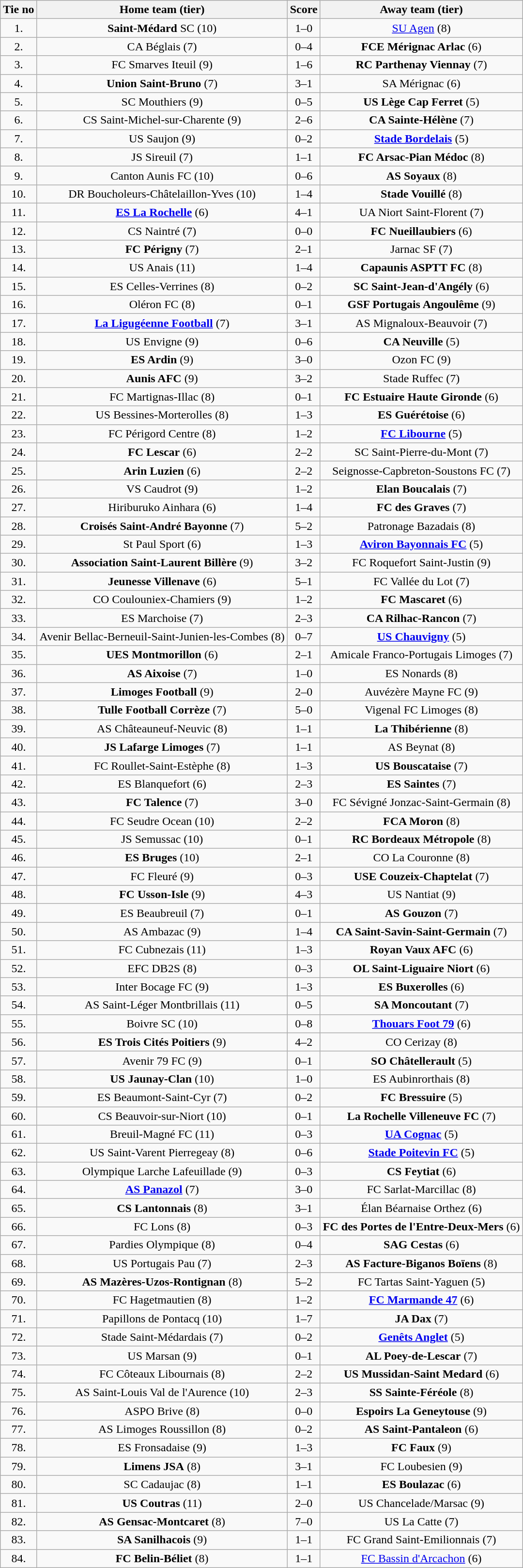<table class="wikitable" style="text-align: center">
<tr>
<th>Tie no</th>
<th>Home team (tier)</th>
<th>Score</th>
<th>Away team (tier)</th>
</tr>
<tr>
<td>1.</td>
<td><strong>Saint-Médard</strong> SC (10)</td>
<td>1–0</td>
<td><a href='#'>SU Agen</a> (8)</td>
</tr>
<tr>
<td>2.</td>
<td>CA Béglais (7)</td>
<td>0–4</td>
<td><strong>FCE Mérignac Arlac</strong> (6)</td>
</tr>
<tr>
<td>3.</td>
<td>FC Smarves Iteuil (9)</td>
<td>1–6</td>
<td><strong>RC Parthenay Viennay</strong> (7)</td>
</tr>
<tr>
<td>4.</td>
<td><strong>Union Saint-Bruno</strong> (7)</td>
<td>3–1</td>
<td>SA Mérignac (6)</td>
</tr>
<tr>
<td>5.</td>
<td>SC Mouthiers (9)</td>
<td>0–5</td>
<td><strong>US Lège Cap Ferret</strong> (5)</td>
</tr>
<tr>
<td>6.</td>
<td>CS Saint-Michel-sur-Charente (9)</td>
<td>2–6</td>
<td><strong>CA Sainte-Hélène</strong> (7)</td>
</tr>
<tr>
<td>7.</td>
<td>US Saujon (9)</td>
<td>0–2</td>
<td><strong><a href='#'>Stade Bordelais</a></strong> (5)</td>
</tr>
<tr>
<td>8.</td>
<td>JS Sireuil (7)</td>
<td>1–1 </td>
<td><strong>FC Arsac-Pian Médoc</strong> (8)</td>
</tr>
<tr>
<td>9.</td>
<td>Canton Aunis FC (10)</td>
<td>0–6</td>
<td><strong>AS Soyaux</strong> (8)</td>
</tr>
<tr>
<td>10.</td>
<td>DR Boucholeurs-Châtelaillon-Yves (10)</td>
<td>1–4</td>
<td><strong>Stade Vouillé</strong> (8)</td>
</tr>
<tr>
<td>11.</td>
<td><strong><a href='#'>ES La Rochelle</a></strong> (6)</td>
<td>4–1</td>
<td>UA Niort Saint-Florent (7)</td>
</tr>
<tr>
<td>12.</td>
<td>CS Naintré (7)</td>
<td>0–0 </td>
<td><strong>FC Nueillaubiers</strong> (6)</td>
</tr>
<tr>
<td>13.</td>
<td><strong>FC Périgny</strong> (7)</td>
<td>2–1</td>
<td>Jarnac SF (7)</td>
</tr>
<tr>
<td>14.</td>
<td>US Anais (11)</td>
<td>1–4</td>
<td><strong>Capaunis ASPTT FC</strong> (8)</td>
</tr>
<tr>
<td>15.</td>
<td>ES Celles-Verrines (8)</td>
<td>0–2</td>
<td><strong>SC Saint-Jean-d'Angély</strong> (6)</td>
</tr>
<tr>
<td>16.</td>
<td>Oléron FC (8)</td>
<td>0–1</td>
<td><strong>GSF Portugais Angoulême</strong> (9)</td>
</tr>
<tr>
<td>17.</td>
<td><strong><a href='#'>La Ligugéenne Football</a></strong> (7)</td>
<td>3–1</td>
<td>AS Mignaloux-Beauvoir (7)</td>
</tr>
<tr>
<td>18.</td>
<td>US Envigne (9)</td>
<td>0–6</td>
<td><strong>CA Neuville</strong> (5)</td>
</tr>
<tr>
<td>19.</td>
<td><strong>ES Ardin</strong> (9)</td>
<td>3–0</td>
<td>Ozon FC (9)</td>
</tr>
<tr>
<td>20.</td>
<td><strong>Aunis AFC</strong> (9)</td>
<td>3–2</td>
<td>Stade Ruffec (7)</td>
</tr>
<tr>
<td>21.</td>
<td>FC Martignas-Illac (8)</td>
<td>0–1</td>
<td><strong>FC Estuaire Haute Gironde</strong> (6)</td>
</tr>
<tr>
<td>22.</td>
<td>US Bessines-Morterolles (8)</td>
<td>1–3</td>
<td><strong>ES Guérétoise</strong> (6)</td>
</tr>
<tr>
<td>23.</td>
<td>FC Périgord Centre (8)</td>
<td>1–2</td>
<td><strong><a href='#'>FC Libourne</a></strong> (5)</td>
</tr>
<tr>
<td>24.</td>
<td><strong>FC Lescar</strong> (6)</td>
<td>2–2 </td>
<td>SC Saint-Pierre-du-Mont (7)</td>
</tr>
<tr>
<td>25.</td>
<td><strong>Arin Luzien</strong> (6)</td>
<td>2–2 </td>
<td>Seignosse-Capbreton-Soustons FC (7)</td>
</tr>
<tr>
<td>26.</td>
<td>VS Caudrot (9)</td>
<td>1–2</td>
<td><strong>Elan Boucalais</strong> (7)</td>
</tr>
<tr>
<td>27.</td>
<td>Hiriburuko Ainhara (6)</td>
<td>1–4</td>
<td><strong>FC des Graves</strong> (7)</td>
</tr>
<tr>
<td>28.</td>
<td><strong>Croisés Saint-André Bayonne</strong> (7)</td>
<td>5–2</td>
<td>Patronage Bazadais (8)</td>
</tr>
<tr>
<td>29.</td>
<td>St Paul Sport (6)</td>
<td>1–3</td>
<td><strong><a href='#'>Aviron Bayonnais FC</a></strong> (5)</td>
</tr>
<tr>
<td>30.</td>
<td><strong>Association Saint-Laurent Billère</strong> (9)</td>
<td>3–2</td>
<td>FC Roquefort Saint-Justin (9)</td>
</tr>
<tr>
<td>31.</td>
<td><strong>Jeunesse Villenave</strong> (6)</td>
<td>5–1</td>
<td>FC Vallée du Lot (7)</td>
</tr>
<tr>
<td>32.</td>
<td>CO Coulouniex-Chamiers (9)</td>
<td>1–2</td>
<td><strong>FC Mascaret</strong> (6)</td>
</tr>
<tr>
<td>33.</td>
<td>ES Marchoise (7)</td>
<td>2–3</td>
<td><strong>CA Rilhac-Rancon</strong> (7)</td>
</tr>
<tr>
<td>34.</td>
<td>Avenir Bellac-Berneuil-Saint-Junien-les-Combes (8)</td>
<td>0–7</td>
<td><strong><a href='#'>US Chauvigny</a></strong> (5)</td>
</tr>
<tr>
<td>35.</td>
<td><strong>UES Montmorillon</strong> (6)</td>
<td>2–1</td>
<td>Amicale Franco-Portugais Limoges (7)</td>
</tr>
<tr>
<td>36.</td>
<td><strong>AS Aixoise</strong> (7)</td>
<td>1–0</td>
<td>ES Nonards (8)</td>
</tr>
<tr>
<td>37.</td>
<td><strong>Limoges Football</strong> (9)</td>
<td>2–0</td>
<td>Auvézère Mayne FC (9)</td>
</tr>
<tr>
<td>38.</td>
<td><strong>Tulle Football Corrèze</strong> (7)</td>
<td>5–0</td>
<td>Vigenal FC Limoges (8)</td>
</tr>
<tr>
<td>39.</td>
<td>AS Châteauneuf-Neuvic (8)</td>
<td>1–1 </td>
<td><strong>La Thibérienne</strong> (8)</td>
</tr>
<tr>
<td>40.</td>
<td><strong>JS Lafarge Limoges</strong> (7)</td>
<td>1–1 </td>
<td>AS Beynat (8)</td>
</tr>
<tr>
<td>41.</td>
<td>FC Roullet-Saint-Estèphe (8)</td>
<td>1–3</td>
<td><strong>US Bouscataise</strong> (7)</td>
</tr>
<tr>
<td>42.</td>
<td>ES Blanquefort (6)</td>
<td>2–3</td>
<td><strong>ES Saintes</strong> (7)</td>
</tr>
<tr>
<td>43.</td>
<td><strong>FC Talence</strong> (7)</td>
<td>3–0</td>
<td>FC Sévigné Jonzac-Saint-Germain (8)</td>
</tr>
<tr>
<td>44.</td>
<td>FC Seudre Ocean (10)</td>
<td>2–2 </td>
<td><strong>FCA Moron</strong> (8)</td>
</tr>
<tr>
<td>45.</td>
<td>JS Semussac (10)</td>
<td>0–1</td>
<td><strong>RC Bordeaux Métropole</strong> (8)</td>
</tr>
<tr>
<td>46.</td>
<td><strong>ES Bruges</strong> (10)</td>
<td>2–1</td>
<td>CO La Couronne (8)</td>
</tr>
<tr>
<td>47.</td>
<td>FC Fleuré (9)</td>
<td>0–3</td>
<td><strong>USE Couzeix-Chaptelat</strong> (7)</td>
</tr>
<tr>
<td>48.</td>
<td><strong>FC Usson-Isle</strong> (9)</td>
<td>4–3</td>
<td>US Nantiat (9)</td>
</tr>
<tr>
<td>49.</td>
<td>ES Beaubreuil (7)</td>
<td>0–1</td>
<td><strong>AS Gouzon</strong> (7)</td>
</tr>
<tr>
<td>50.</td>
<td>AS Ambazac (9)</td>
<td>1–4</td>
<td><strong>CA Saint-Savin-Saint-Germain</strong> (7)</td>
</tr>
<tr>
<td>51.</td>
<td>FC Cubnezais (11)</td>
<td>1–3</td>
<td><strong>Royan Vaux AFC</strong> (6)</td>
</tr>
<tr>
<td>52.</td>
<td>EFC DB2S (8)</td>
<td>0–3</td>
<td><strong>OL Saint-Liguaire Niort</strong> (6)</td>
</tr>
<tr>
<td>53.</td>
<td>Inter Bocage FC (9)</td>
<td>1–3</td>
<td><strong>ES Buxerolles</strong> (6)</td>
</tr>
<tr>
<td>54.</td>
<td>AS Saint-Léger Montbrillais (11)</td>
<td>0–5</td>
<td><strong>SA Moncoutant</strong> (7)</td>
</tr>
<tr>
<td>55.</td>
<td>Boivre SC (10)</td>
<td>0–8</td>
<td><strong><a href='#'>Thouars Foot 79</a></strong> (6)</td>
</tr>
<tr>
<td>56.</td>
<td><strong>ES Trois Cités Poitiers</strong> (9)</td>
<td>4–2</td>
<td>CO Cerizay (8)</td>
</tr>
<tr>
<td>57.</td>
<td>Avenir 79 FC (9)</td>
<td>0–1</td>
<td><strong>SO Châtellerault</strong> (5)</td>
</tr>
<tr>
<td>58.</td>
<td><strong>US Jaunay-Clan</strong> (10)</td>
<td>1–0</td>
<td>ES Aubinrorthais (8)</td>
</tr>
<tr>
<td>59.</td>
<td>ES Beaumont-Saint-Cyr (7)</td>
<td>0–2</td>
<td><strong>FC Bressuire</strong> (5)</td>
</tr>
<tr>
<td>60.</td>
<td>CS Beauvoir-sur-Niort (10)</td>
<td>0–1</td>
<td><strong>La Rochelle Villeneuve FC</strong> (7)</td>
</tr>
<tr>
<td>61.</td>
<td>Breuil-Magné FC (11)</td>
<td>0–3</td>
<td><strong><a href='#'>UA Cognac</a></strong> (5)</td>
</tr>
<tr>
<td>62.</td>
<td>US Saint-Varent Pierregeay (8)</td>
<td>0–6</td>
<td><strong><a href='#'>Stade Poitevin FC</a></strong> (5)</td>
</tr>
<tr>
<td>63.</td>
<td>Olympique Larche Lafeuillade (9)</td>
<td>0–3</td>
<td><strong>CS Feytiat</strong> (6)</td>
</tr>
<tr>
<td>64.</td>
<td><strong><a href='#'>AS Panazol</a></strong> (7)</td>
<td>3–0</td>
<td>FC Sarlat-Marcillac (8)</td>
</tr>
<tr>
<td>65.</td>
<td><strong>CS Lantonnais</strong> (8)</td>
<td>3–1</td>
<td>Élan Béarnaise Orthez (6)</td>
</tr>
<tr>
<td>66.</td>
<td>FC Lons (8)</td>
<td>0–3</td>
<td><strong>FC des Portes de l'Entre-Deux-Mers</strong> (6)</td>
</tr>
<tr>
<td>67.</td>
<td>Pardies Olympique (8)</td>
<td>0–4</td>
<td><strong>SAG Cestas</strong> (6)</td>
</tr>
<tr>
<td>68.</td>
<td>US Portugais Pau (7)</td>
<td>2–3</td>
<td><strong>AS Facture-Biganos Boïens</strong> (8)</td>
</tr>
<tr>
<td>69.</td>
<td><strong>AS Mazères-Uzos-Rontignan</strong> (8)</td>
<td>5–2</td>
<td>FC Tartas Saint-Yaguen (5)</td>
</tr>
<tr>
<td>70.</td>
<td>FC Hagetmautien (8)</td>
<td>1–2</td>
<td><strong><a href='#'>FC Marmande 47</a></strong> (6)</td>
</tr>
<tr>
<td>71.</td>
<td>Papillons de Pontacq (10)</td>
<td>1–7</td>
<td><strong>JA Dax</strong> (7)</td>
</tr>
<tr>
<td>72.</td>
<td>Stade Saint-Médardais (7)</td>
<td>0–2</td>
<td><strong><a href='#'>Genêts Anglet</a></strong> (5)</td>
</tr>
<tr>
<td>73.</td>
<td>US Marsan (9)</td>
<td>0–1</td>
<td><strong>AL Poey-de-Lescar</strong> (7)</td>
</tr>
<tr>
<td>74.</td>
<td>FC Côteaux Libournais (8)</td>
<td>2–2 </td>
<td><strong>US Mussidan-Saint Medard</strong> (6)</td>
</tr>
<tr>
<td>75.</td>
<td>AS Saint-Louis Val de l'Aurence (10)</td>
<td>2–3</td>
<td><strong>SS Sainte-Féréole</strong> (8)</td>
</tr>
<tr>
<td>76.</td>
<td>ASPO Brive (8)</td>
<td>0–0 </td>
<td><strong>Espoirs La Geneytouse</strong> (9)</td>
</tr>
<tr>
<td>77.</td>
<td>AS Limoges Roussillon (8)</td>
<td>0–2</td>
<td><strong>AS Saint-Pantaleon</strong> (6)</td>
</tr>
<tr>
<td>78.</td>
<td>ES Fronsadaise (9)</td>
<td>1–3</td>
<td><strong>FC Faux</strong> (9)</td>
</tr>
<tr>
<td>79.</td>
<td><strong>Limens JSA</strong> (8)</td>
<td>3–1</td>
<td>FC Loubesien (9)</td>
</tr>
<tr>
<td>80.</td>
<td>SC Cadaujac (8)</td>
<td>1–1 </td>
<td><strong>ES Boulazac</strong> (6)</td>
</tr>
<tr>
<td>81.</td>
<td><strong>US Coutras</strong> (11)</td>
<td>2–0</td>
<td>US Chancelade/Marsac (9)</td>
</tr>
<tr>
<td>82.</td>
<td><strong>AS Gensac-Montcaret</strong> (8)</td>
<td>7–0</td>
<td>US La Catte (7)</td>
</tr>
<tr>
<td>83.</td>
<td><strong>SA Sanilhacois</strong> (9)</td>
<td>1–1 </td>
<td>FC Grand Saint-Emilionnais (7)</td>
</tr>
<tr>
<td>84.</td>
<td><strong>FC Belin-Béliet</strong> (8)</td>
<td>1–1 </td>
<td><a href='#'>FC Bassin d'Arcachon</a> (6)</td>
</tr>
</table>
